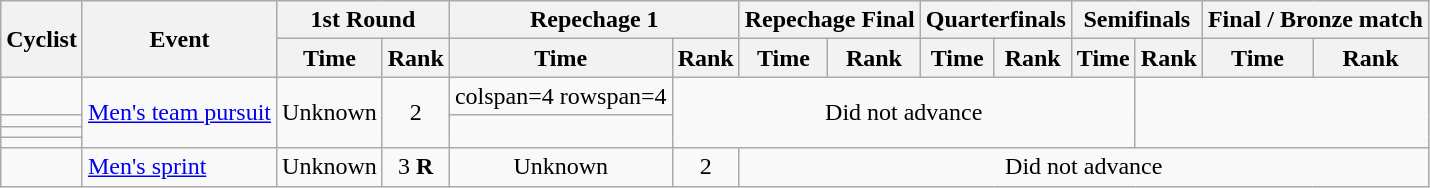<table class="wikitable sortable" style=text-align:center>
<tr>
<th rowspan=2>Cyclist</th>
<th rowspan=2>Event</th>
<th colspan=2>1st Round</th>
<th colspan=2>Repechage 1</th>
<th colspan=2>Repechage Final</th>
<th colspan=2>Quarterfinals</th>
<th colspan=2>Semifinals</th>
<th colspan=2>Final / Bronze match</th>
</tr>
<tr>
<th>Time</th>
<th>Rank</th>
<th>Time</th>
<th>Rank</th>
<th>Time</th>
<th>Rank</th>
<th>Time</th>
<th>Rank</th>
<th>Time</th>
<th>Rank</th>
<th>Time</th>
<th>Rank</th>
</tr>
<tr>
<td align=left></td>
<td align=left rowspan=4><a href='#'>Men's team pursuit</a></td>
<td rowspan=4>Unknown</td>
<td rowspan=4>2</td>
<td>colspan=4 rowspan=4 </td>
<td colspan=6 rowspan=4>Did not advance</td>
</tr>
<tr>
<td align=left></td>
</tr>
<tr>
<td align=left></td>
</tr>
<tr>
<td align=left></td>
</tr>
<tr>
<td align=left></td>
<td align=left><a href='#'>Men's sprint</a></td>
<td>Unknown</td>
<td>3 <strong>R</strong></td>
<td>Unknown</td>
<td>2</td>
<td colspan=8>Did not advance</td>
</tr>
</table>
